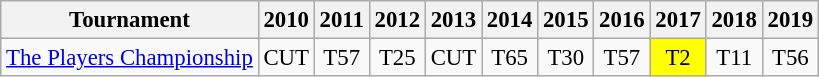<table class="wikitable" style="font-size:95%;text-align:center;">
<tr>
<th>Tournament</th>
<th>2010</th>
<th>2011</th>
<th>2012</th>
<th>2013</th>
<th>2014</th>
<th>2015</th>
<th>2016</th>
<th>2017</th>
<th>2018</th>
<th>2019</th>
</tr>
<tr>
<td align=left><a href='#'>The Players Championship</a></td>
<td>CUT</td>
<td>T57</td>
<td>T25</td>
<td>CUT</td>
<td>T65</td>
<td>T30</td>
<td>T57</td>
<td style="background:yellow;">T2</td>
<td>T11</td>
<td>T56</td>
</tr>
</table>
